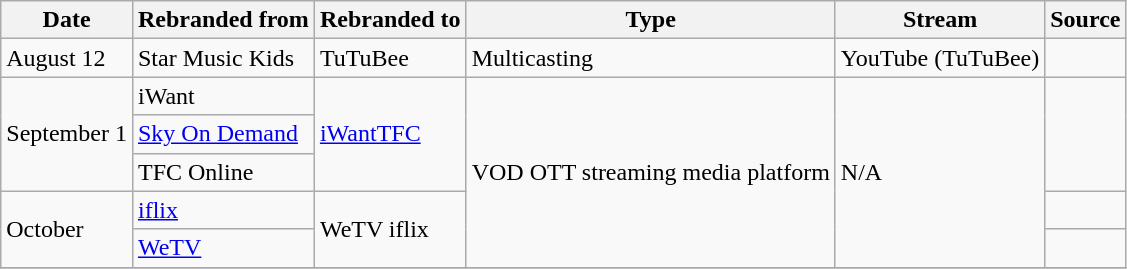<table class="wikitable">
<tr>
<th>Date</th>
<th>Rebranded from</th>
<th>Rebranded to</th>
<th>Type</th>
<th>Stream</th>
<th>Source</th>
</tr>
<tr>
<td>August 12</td>
<td>Star Music Kids</td>
<td>TuTuBee</td>
<td>Multicasting</td>
<td>YouTube (TuTuBee)</td>
<td></td>
</tr>
<tr>
<td rowspan="3">September 1</td>
<td>iWant</td>
<td rowspan="3"><a href='#'>iWantTFC</a></td>
<td rowspan="5">VOD OTT streaming media platform</td>
<td rowspan="5">N/A</td>
<td rowspan="3"></td>
</tr>
<tr>
<td><a href='#'>Sky On Demand</a></td>
</tr>
<tr>
<td>TFC Online</td>
</tr>
<tr>
<td rowspan="2">October</td>
<td><a href='#'>iflix</a></td>
<td rowspan="2">WeTV iflix</td>
<td></td>
</tr>
<tr>
<td><a href='#'>WeTV</a></td>
<td></td>
</tr>
<tr>
</tr>
</table>
